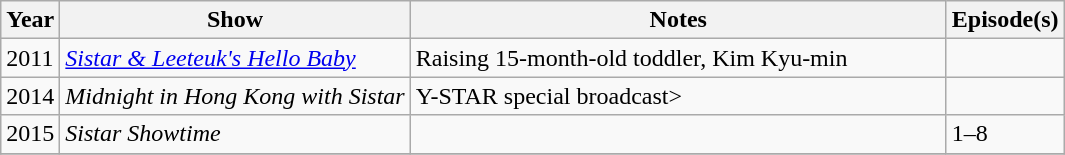<table class="wikitable">
<tr>
<th>Year</th>
<th>Show</th>
<th width=350px>Notes</th>
<th>Episode(s)</th>
</tr>
<tr>
<td>2011</td>
<td><em><a href='#'>Sistar & Leeteuk's Hello Baby</a></em></td>
<td>Raising 15-month-old toddler, Kim Kyu-min</td>
<td></td>
</tr>
<tr>
<td>2014</td>
<td><em>Midnight in Hong Kong with Sistar</em></td>
<td>Y-STAR special broadcast></td>
<td></td>
</tr>
<tr>
<td>2015</td>
<td><em>Sistar Showtime</em></td>
<td></td>
<td>1–8</td>
</tr>
<tr>
</tr>
</table>
